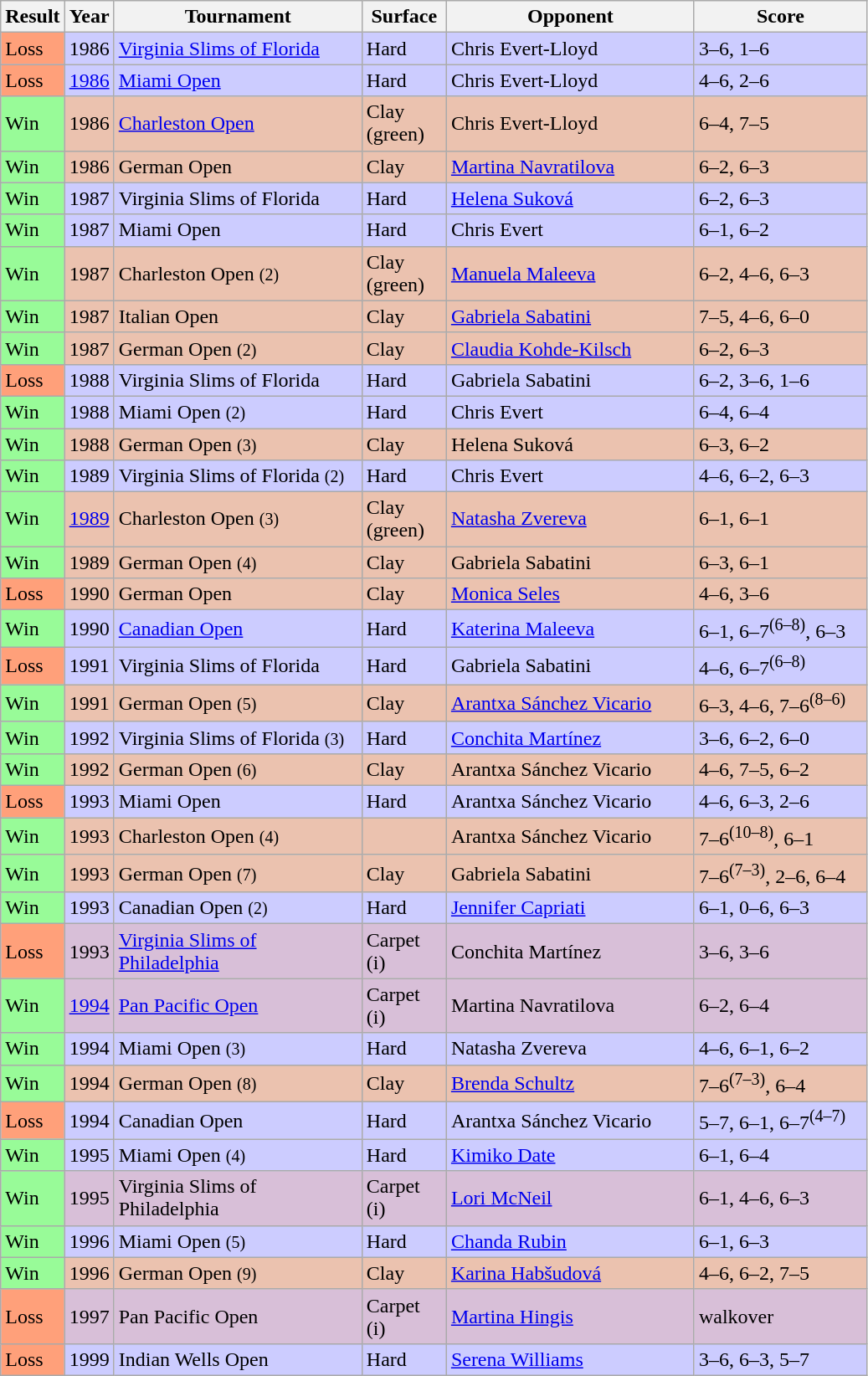<table class="sortable wikitable">
<tr>
<th>Result</th>
<th>Year</th>
<th style="width:190px">Tournament</th>
<th style="width:60px">Surface</th>
<th style="width:190px">Opponent</th>
<th style="width:130px" class="unsortable">Score</th>
</tr>
<tr style="background:#ccf;">
<td style="background:#ffa07a;">Loss</td>
<td>1986</td>
<td><a href='#'>Virginia Slims of Florida</a></td>
<td>Hard</td>
<td> Chris Evert-Lloyd</td>
<td>3–6, 1–6</td>
</tr>
<tr style="background:#ccf;">
<td style="background:#ffa07a;">Loss</td>
<td><a href='#'>1986</a></td>
<td><a href='#'>Miami Open</a></td>
<td>Hard</td>
<td> Chris Evert-Lloyd</td>
<td>4–6, 2–6</td>
</tr>
<tr style="background:#ebc2af;">
<td style="background:#98fb98;">Win</td>
<td>1986</td>
<td><a href='#'>Charleston Open</a></td>
<td>Clay (green)</td>
<td> Chris Evert-Lloyd</td>
<td>6–4, 7–5</td>
</tr>
<tr style="background:#ebc2af;">
<td style="background:#98fb98;">Win</td>
<td>1986</td>
<td>German Open</td>
<td>Clay</td>
<td> <a href='#'>Martina Navratilova</a></td>
<td>6–2, 6–3</td>
</tr>
<tr style="background:#ccf;">
<td style="background:#98fb98;">Win</td>
<td>1987</td>
<td>Virginia Slims of Florida</td>
<td>Hard</td>
<td> <a href='#'>Helena Suková</a></td>
<td>6–2, 6–3</td>
</tr>
<tr style="background:#ccf;">
<td style="background:#98fb98;">Win</td>
<td>1987</td>
<td>Miami Open</td>
<td>Hard</td>
<td> Chris Evert</td>
<td>6–1, 6–2</td>
</tr>
<tr style="background:#ebc2af;">
<td style="background:#98fb98;">Win</td>
<td>1987</td>
<td>Charleston Open <small>(2)</small></td>
<td>Clay (green)</td>
<td> <a href='#'>Manuela Maleeva</a></td>
<td>6–2, 4–6, 6–3</td>
</tr>
<tr style="background:#ebc2af;">
<td style="background:#98fb98;">Win</td>
<td>1987</td>
<td>Italian Open</td>
<td>Clay</td>
<td> <a href='#'>Gabriela Sabatini</a></td>
<td>7–5, 4–6, 6–0</td>
</tr>
<tr style="background:#ebc2af;">
<td style="background:#98fb98;">Win</td>
<td>1987</td>
<td>German Open <small>(2)</small></td>
<td>Clay</td>
<td> <a href='#'>Claudia Kohde-Kilsch</a></td>
<td>6–2, 6–3</td>
</tr>
<tr style="background:#ccf;">
<td style="background:#ffa07a;">Loss</td>
<td>1988</td>
<td>Virginia Slims of Florida</td>
<td>Hard</td>
<td> Gabriela Sabatini</td>
<td>6–2, 3–6, 1–6</td>
</tr>
<tr style="background:#ccf;">
<td style="background:#98fb98;">Win</td>
<td>1988</td>
<td>Miami Open <small>(2)</small></td>
<td>Hard</td>
<td> Chris Evert</td>
<td>6–4, 6–4</td>
</tr>
<tr style="background:#ebc2af;">
<td style="background:#98fb98;">Win</td>
<td>1988</td>
<td>German Open <small>(3)</small></td>
<td>Clay</td>
<td> Helena Suková</td>
<td>6–3, 6–2</td>
</tr>
<tr style="background:#ccf;">
<td style="background:#98fb98;">Win</td>
<td>1989</td>
<td>Virginia Slims of Florida <small>(2)</small></td>
<td>Hard</td>
<td> Chris Evert</td>
<td>4–6, 6–2, 6–3</td>
</tr>
<tr style="background:#ebc2af;">
<td style="background:#98fb98;">Win</td>
<td><a href='#'>1989</a></td>
<td>Charleston Open <small>(3)</small></td>
<td>Clay (green)</td>
<td> <a href='#'>Natasha Zvereva</a></td>
<td>6–1, 6–1</td>
</tr>
<tr style="background:#ebc2af;">
<td style="background:#98fb98;">Win</td>
<td>1989</td>
<td>German Open <small>(4)</small></td>
<td>Clay</td>
<td> Gabriela Sabatini</td>
<td>6–3, 6–1</td>
</tr>
<tr style="background:#ebc2af;">
<td style="background:#ffa07a;">Loss</td>
<td>1990</td>
<td>German Open</td>
<td>Clay</td>
<td> <a href='#'>Monica Seles</a></td>
<td>4–6, 3–6</td>
</tr>
<tr style="background:#ccf;">
<td style="background:#98fb98;">Win</td>
<td>1990</td>
<td><a href='#'>Canadian Open</a></td>
<td>Hard</td>
<td> <a href='#'>Katerina Maleeva</a></td>
<td>6–1, 6–7<sup>(6–8)</sup>, 6–3</td>
</tr>
<tr style="background:#ccf;">
<td style="background:#ffa07a;">Loss</td>
<td>1991</td>
<td>Virginia Slims of Florida</td>
<td>Hard</td>
<td> Gabriela Sabatini</td>
<td>4–6, 6–7<sup>(6–8)</sup></td>
</tr>
<tr style="background:#ebc2af;">
<td style="background:#98fb98;">Win</td>
<td>1991</td>
<td>German Open <small>(5)</small></td>
<td>Clay</td>
<td> <a href='#'>Arantxa Sánchez Vicario</a></td>
<td>6–3, 4–6, 7–6<sup>(8–6)</sup></td>
</tr>
<tr style="background:#ccf;">
<td style="background:#98fb98;">Win</td>
<td>1992</td>
<td>Virginia Slims of Florida <small>(3)</small></td>
<td>Hard</td>
<td> <a href='#'>Conchita Martínez</a></td>
<td>3–6, 6–2, 6–0</td>
</tr>
<tr style="background:#ebc2af;">
<td style="background:#98fb98;">Win</td>
<td>1992</td>
<td>German Open <small>(6)</small></td>
<td>Clay</td>
<td> Arantxa Sánchez Vicario</td>
<td>4–6, 7–5, 6–2</td>
</tr>
<tr style="background:#ccf;">
<td style="background:#ffa07a;">Loss</td>
<td>1993</td>
<td>Miami Open</td>
<td>Hard</td>
<td> Arantxa Sánchez Vicario</td>
<td>4–6, 6–3, 2–6</td>
</tr>
<tr style="background:#ebc2af;">
<td style="background:#98fb98;">Win</td>
<td>1993</td>
<td>Charleston Open <small>(4)</small></td>
<td></td>
<td> Arantxa Sánchez Vicario</td>
<td>7–6<sup>(10–8)</sup>, 6–1</td>
</tr>
<tr style="background:#ebc2af;">
<td style="background:#98fb98;">Win</td>
<td>1993</td>
<td>German Open <small>(7)</small></td>
<td>Clay</td>
<td> Gabriela Sabatini</td>
<td>7–6<sup>(7–3)</sup>, 2–6, 6–4</td>
</tr>
<tr style="background:#ccf;">
<td style="background:#98fb98;">Win</td>
<td>1993</td>
<td>Canadian Open <small>(2)</small></td>
<td>Hard</td>
<td> <a href='#'>Jennifer Capriati</a></td>
<td>6–1, 0–6, 6–3</td>
</tr>
<tr bgcolor=thistle>
<td style="background:#ffa07a;">Loss</td>
<td>1993</td>
<td><a href='#'>Virginia Slims of Philadelphia</a></td>
<td>Carpet (i)</td>
<td> Conchita Martínez</td>
<td>3–6, 3–6</td>
</tr>
<tr bgcolor=thistle>
<td style="background:#98fb98;">Win</td>
<td><a href='#'>1994</a></td>
<td><a href='#'>Pan Pacific Open</a></td>
<td>Carpet (i)</td>
<td> Martina Navratilova</td>
<td>6–2, 6–4</td>
</tr>
<tr style="background:#ccf;">
<td style="background:#98fb98;">Win</td>
<td>1994</td>
<td>Miami Open <small>(3)</small></td>
<td>Hard</td>
<td> Natasha Zvereva</td>
<td>4–6, 6–1, 6–2</td>
</tr>
<tr style="background:#ebc2af;">
<td style="background:#98fb98;">Win</td>
<td>1994</td>
<td>German Open <small>(8)</small></td>
<td>Clay</td>
<td> <a href='#'>Brenda Schultz</a></td>
<td>7–6<sup>(7–3)</sup>, 6–4</td>
</tr>
<tr style="background:#ccf;">
<td style="background:#ffa07a;">Loss</td>
<td>1994</td>
<td>Canadian Open</td>
<td>Hard</td>
<td> Arantxa Sánchez Vicario</td>
<td>5–7, 6–1, 6–7<sup>(4–7)</sup></td>
</tr>
<tr style="background:#ccf;">
<td style="background:#98fb98;">Win</td>
<td>1995</td>
<td>Miami Open <small>(4)</small></td>
<td>Hard</td>
<td> <a href='#'>Kimiko Date</a></td>
<td>6–1, 6–4</td>
</tr>
<tr bgcolor=thistle>
<td style="background:#98fb98;">Win</td>
<td>1995</td>
<td>Virginia Slims of Philadelphia</td>
<td>Carpet (i)</td>
<td> <a href='#'>Lori McNeil</a></td>
<td>6–1, 4–6, 6–3</td>
</tr>
<tr style="background:#ccf;">
<td style="background:#98fb98;">Win</td>
<td>1996</td>
<td>Miami Open <small>(5)</small></td>
<td>Hard</td>
<td> <a href='#'>Chanda Rubin</a></td>
<td>6–1, 6–3</td>
</tr>
<tr style="background:#ebc2af;">
<td style="background:#98fb98;">Win</td>
<td>1996</td>
<td>German Open <small>(9)</small></td>
<td>Clay</td>
<td> <a href='#'>Karina Habšudová</a></td>
<td>4–6, 6–2, 7–5</td>
</tr>
<tr bgcolor=thistle>
<td style="background:#ffa07a;">Loss</td>
<td>1997</td>
<td>Pan Pacific Open</td>
<td>Carpet (i)</td>
<td> <a href='#'>Martina Hingis</a></td>
<td>walkover</td>
</tr>
<tr style="background:#ccf;">
<td style="background:#ffa07a;">Loss</td>
<td>1999</td>
<td>Indian Wells Open</td>
<td>Hard</td>
<td> <a href='#'>Serena Williams</a></td>
<td>3–6, 6–3, 5–7</td>
</tr>
</table>
